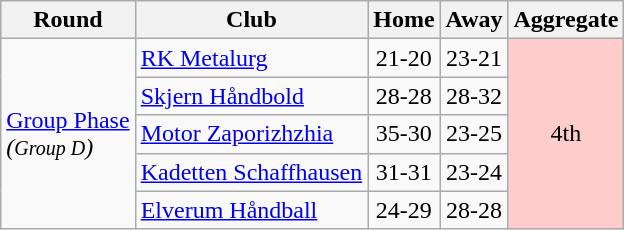<table class="wikitable">
<tr>
<th>Round</th>
<th>Club</th>
<th>Home</th>
<th>Away</th>
<th>Aggregate</th>
</tr>
<tr>
<td rowspan="5"><a href='#'>Group Phase</a><br><em>(<small>Group D</small>)</em></td>
<td> <a href='#'>RK Metalurg</a></td>
<td style="text-align:center;">21-20</td>
<td style="text-align:center;">23-21</td>
<td rowspan="5" style="text-align:center;" bgcolor="#ffcccc">4th</td>
</tr>
<tr>
<td> <a href='#'>Skjern Håndbold</a></td>
<td style="text-align:center;">28-28</td>
<td style="text-align:center;">28-32</td>
</tr>
<tr>
<td> <a href='#'>Motor Zaporizhzhia</a></td>
<td style="text-align:center;">35-30</td>
<td style="text-align:center;">23-25</td>
</tr>
<tr>
<td> <a href='#'>Kadetten Schaffhausen</a></td>
<td style="text-align:center;">31-31</td>
<td style="text-align:center;">23-24</td>
</tr>
<tr>
<td> <a href='#'>Elverum Håndball</a></td>
<td style="text-align:center;">24-29</td>
<td style="text-align:center;">28-28</td>
</tr>
</table>
